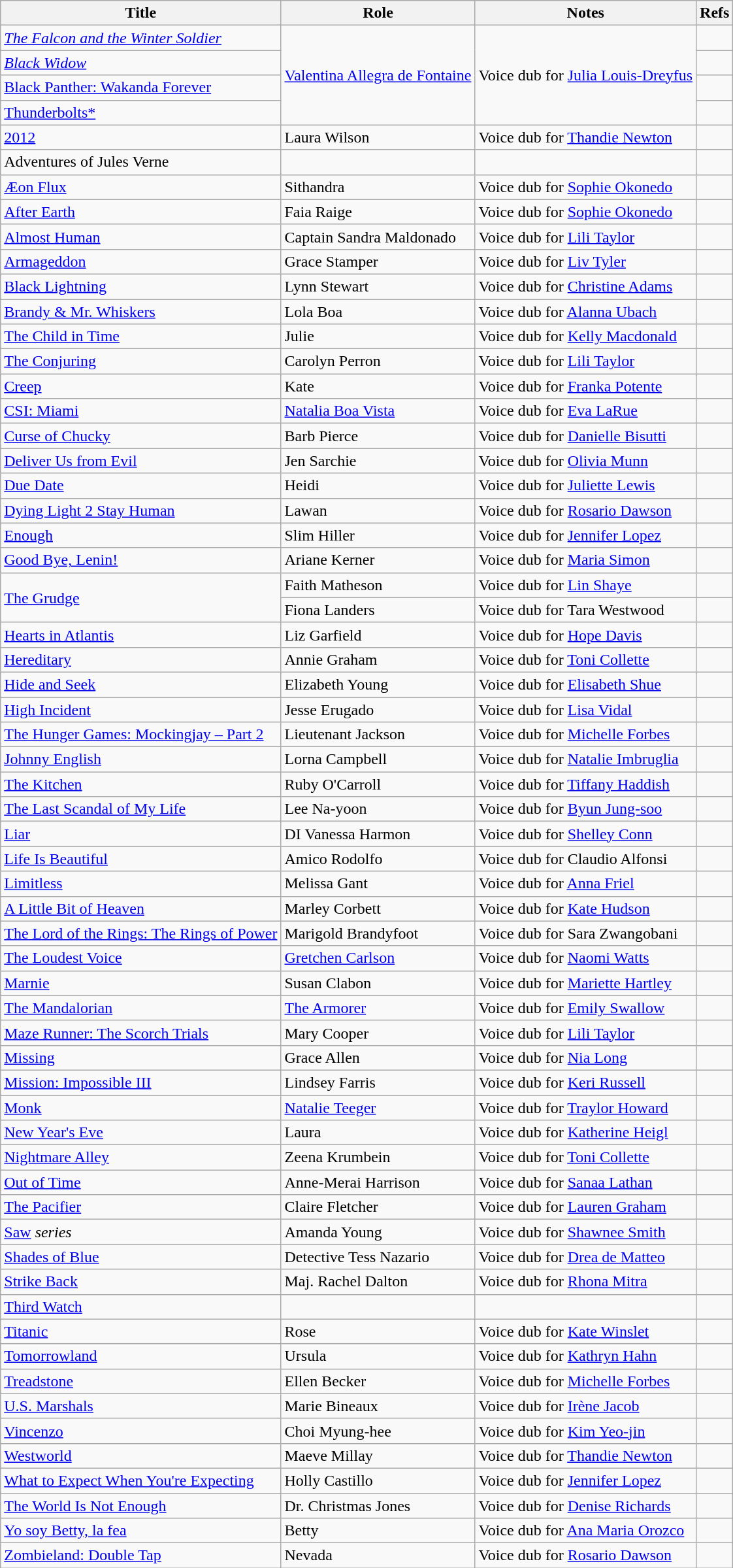<table class="wikitable">
<tr>
<th>Title</th>
<th>Role</th>
<th>Notes</th>
<th>Refs</th>
</tr>
<tr>
<td><em><a href='#'>The Falcon and the Winter Soldier</a></em></td>
<td rowspan="4"><a href='#'>Valentina Allegra de Fontaine</a></td>
<td rowspan="4">Voice dub for <a href='#'>Julia Louis-Dreyfus</a></td>
<td></td>
</tr>
<tr>
<td><em><a href='#'>Black Widow</a></td>
<td></td>
</tr>
<tr>
<td></em><a href='#'>Black Panther: Wakanda Forever</a><em></td>
<td></td>
</tr>
<tr>
<td></em><a href='#'>Thunderbolts*</a><em></td>
<td></td>
</tr>
<tr>
<td></em><a href='#'>2012</a><em></td>
<td>Laura Wilson</td>
<td>Voice dub for <a href='#'>Thandie Newton</a></td>
<td></td>
</tr>
<tr>
<td></em>Adventures of Jules Verne<em></td>
<td></td>
<td></td>
<td></td>
</tr>
<tr>
<td></em><a href='#'>Æon Flux</a><em></td>
<td>Sithandra</td>
<td>Voice dub for <a href='#'>Sophie Okonedo</a></td>
<td></td>
</tr>
<tr>
<td></em><a href='#'>After Earth</a><em></td>
<td>Faia Raige</td>
<td>Voice dub for <a href='#'>Sophie Okonedo</a></td>
<td></td>
</tr>
<tr>
<td></em><a href='#'>Almost Human</a><em></td>
<td>Captain Sandra Maldonado</td>
<td>Voice dub for <a href='#'>Lili Taylor</a></td>
<td></td>
</tr>
<tr>
<td></em><a href='#'>Armageddon</a><em></td>
<td>Grace Stamper</td>
<td>Voice dub for <a href='#'>Liv Tyler</a></td>
<td></td>
</tr>
<tr>
<td></em><a href='#'>Black Lightning</a><em></td>
<td>Lynn Stewart</td>
<td>Voice dub for <a href='#'>Christine Adams</a></td>
<td></td>
</tr>
<tr>
<td></em><a href='#'>Brandy & Mr. Whiskers</a><em></td>
<td>Lola Boa</td>
<td>Voice dub for <a href='#'>Alanna Ubach</a></td>
<td></td>
</tr>
<tr>
<td></em><a href='#'>The Child in Time</a><em></td>
<td>Julie</td>
<td>Voice dub for <a href='#'>Kelly Macdonald</a></td>
<td></td>
</tr>
<tr>
<td></em><a href='#'>The Conjuring</a><em></td>
<td>Carolyn Perron</td>
<td>Voice dub for <a href='#'>Lili Taylor</a></td>
<td></td>
</tr>
<tr>
<td></em><a href='#'>Creep</a><em></td>
<td>Kate</td>
<td>Voice dub for <a href='#'>Franka Potente</a></td>
<td></td>
</tr>
<tr>
<td></em><a href='#'>CSI: Miami</a><em></td>
<td><a href='#'>Natalia Boa Vista</a></td>
<td>Voice dub for <a href='#'>Eva LaRue</a></td>
<td></td>
</tr>
<tr>
<td></em><a href='#'>Curse of Chucky</a><em></td>
<td>Barb Pierce</td>
<td>Voice dub for <a href='#'>Danielle Bisutti</a></td>
<td></td>
</tr>
<tr>
<td></em><a href='#'>Deliver Us from Evil</a><em></td>
<td>Jen Sarchie</td>
<td>Voice dub for <a href='#'>Olivia Munn</a></td>
<td></td>
</tr>
<tr>
<td></em><a href='#'>Due Date</a><em></td>
<td>Heidi</td>
<td>Voice dub for <a href='#'>Juliette Lewis</a></td>
<td></td>
</tr>
<tr>
<td></em><a href='#'>Dying Light 2 Stay Human</a><em></td>
<td>Lawan</td>
<td>Voice dub for <a href='#'>Rosario Dawson</a></td>
<td></td>
</tr>
<tr>
<td></em><a href='#'>Enough</a><em></td>
<td>Slim Hiller</td>
<td>Voice dub for <a href='#'>Jennifer Lopez</a></td>
<td></td>
</tr>
<tr>
<td></em><a href='#'>Good Bye, Lenin!</a><em></td>
<td>Ariane Kerner</td>
<td>Voice dub for <a href='#'>Maria Simon</a></td>
<td></td>
</tr>
<tr>
<td rowspan="2"></em><a href='#'>The Grudge</a><em></td>
<td>Faith Matheson</td>
<td>Voice dub for <a href='#'>Lin Shaye</a></td>
<td></td>
</tr>
<tr>
<td>Fiona Landers</td>
<td>Voice dub for Tara Westwood</td>
<td></td>
</tr>
<tr>
<td></em><a href='#'>Hearts in Atlantis</a><em></td>
<td>Liz Garfield</td>
<td>Voice dub for <a href='#'>Hope Davis</a></td>
<td></td>
</tr>
<tr>
<td></em><a href='#'>Hereditary</a><em></td>
<td>Annie Graham</td>
<td>Voice dub for <a href='#'>Toni Collette</a></td>
<td></td>
</tr>
<tr>
<td></em><a href='#'>Hide and Seek</a><em></td>
<td>Elizabeth Young</td>
<td>Voice dub for <a href='#'>Elisabeth Shue</a></td>
<td></td>
</tr>
<tr>
<td></em><a href='#'>High Incident</a><em></td>
<td>Jesse Erugado</td>
<td>Voice dub for <a href='#'>Lisa Vidal</a></td>
<td></td>
</tr>
<tr>
<td></em><a href='#'>The Hunger Games: Mockingjay – Part 2</a><em></td>
<td>Lieutenant Jackson</td>
<td>Voice dub for <a href='#'>Michelle Forbes</a></td>
<td></td>
</tr>
<tr>
<td></em><a href='#'>Johnny English</a><em></td>
<td>Lorna Campbell</td>
<td>Voice dub for <a href='#'>Natalie Imbruglia</a></td>
<td></td>
</tr>
<tr>
<td></em><a href='#'>The Kitchen</a><em></td>
<td>Ruby O'Carroll</td>
<td>Voice dub for <a href='#'>Tiffany Haddish</a></td>
<td></td>
</tr>
<tr>
<td></em><a href='#'>The Last Scandal of My Life</a><em></td>
<td>Lee Na-yoon</td>
<td>Voice dub for <a href='#'>Byun Jung-soo</a></td>
<td></td>
</tr>
<tr>
<td></em><a href='#'>Liar</a><em></td>
<td>DI Vanessa Harmon</td>
<td>Voice dub for <a href='#'>Shelley Conn</a></td>
<td></td>
</tr>
<tr>
<td></em><a href='#'>Life Is Beautiful</a><em></td>
<td>Amico Rodolfo</td>
<td>Voice dub for Claudio Alfonsi</td>
<td></td>
</tr>
<tr>
<td></em><a href='#'>Limitless</a><em></td>
<td>Melissa Gant</td>
<td>Voice dub for <a href='#'>Anna Friel</a></td>
<td></td>
</tr>
<tr>
<td></em><a href='#'>A Little Bit of Heaven</a><em></td>
<td>Marley Corbett</td>
<td>Voice dub for <a href='#'>Kate Hudson</a></td>
<td></td>
</tr>
<tr>
<td></em><a href='#'>The Lord of the Rings: The Rings of Power</a><em></td>
<td>Marigold Brandyfoot</td>
<td>Voice dub for Sara Zwangobani</td>
<td></td>
</tr>
<tr>
<td></em><a href='#'>The Loudest Voice</a><em></td>
<td><a href='#'>Gretchen Carlson</a></td>
<td>Voice dub for <a href='#'>Naomi Watts</a></td>
<td></td>
</tr>
<tr>
<td></em><a href='#'>Marnie</a><em></td>
<td>Susan Clabon</td>
<td>Voice dub for <a href='#'>Mariette Hartley</a></td>
<td></td>
</tr>
<tr>
<td></em><a href='#'>The Mandalorian</a><em></td>
<td><a href='#'>The Armorer</a></td>
<td>Voice dub for <a href='#'>Emily Swallow</a></td>
<td></td>
</tr>
<tr>
<td></em><a href='#'>Maze Runner: The Scorch Trials</a><em></td>
<td>Mary Cooper</td>
<td>Voice dub for <a href='#'>Lili Taylor</a></td>
<td></td>
</tr>
<tr>
<td></em><a href='#'>Missing</a><em></td>
<td>Grace Allen</td>
<td>Voice dub for <a href='#'>Nia Long</a></td>
<td></td>
</tr>
<tr>
<td></em><a href='#'>Mission: Impossible III</a><em></td>
<td>Lindsey Farris</td>
<td>Voice dub for <a href='#'>Keri Russell</a></td>
<td></td>
</tr>
<tr>
<td></em><a href='#'>Monk</a><em></td>
<td><a href='#'>Natalie Teeger</a></td>
<td>Voice dub for <a href='#'>Traylor Howard</a></td>
<td></td>
</tr>
<tr>
<td></em><a href='#'>New Year's Eve</a><em></td>
<td>Laura</td>
<td>Voice dub for <a href='#'>Katherine Heigl</a></td>
<td></td>
</tr>
<tr>
<td></em><a href='#'>Nightmare Alley</a><em></td>
<td>Zeena Krumbein</td>
<td>Voice dub for <a href='#'>Toni Collette</a></td>
<td></td>
</tr>
<tr>
<td></em><a href='#'>Out of Time</a><em></td>
<td>Anne-Merai Harrison</td>
<td>Voice dub for <a href='#'>Sanaa Lathan</a></td>
<td></td>
</tr>
<tr>
<td></em><a href='#'>The Pacifier</a><em></td>
<td>Claire Fletcher</td>
<td>Voice dub for <a href='#'>Lauren Graham</a></td>
<td></td>
</tr>
<tr>
<td></em><a href='#'>Saw</a><em> series</td>
<td>Amanda Young</td>
<td>Voice dub for <a href='#'>Shawnee Smith</a></td>
<td></td>
</tr>
<tr>
<td></em><a href='#'>Shades of Blue</a><em></td>
<td>Detective Tess Nazario</td>
<td>Voice dub for <a href='#'>Drea de Matteo</a></td>
<td></td>
</tr>
<tr>
<td></em><a href='#'>Strike Back</a><em></td>
<td>Maj. Rachel Dalton</td>
<td>Voice dub for <a href='#'>Rhona Mitra</a></td>
<td></td>
</tr>
<tr>
<td></em><a href='#'>Third Watch</a><em></td>
<td></td>
<td></td>
<td></td>
</tr>
<tr>
<td></em><a href='#'>Titanic</a><em></td>
<td>Rose</td>
<td>Voice dub for <a href='#'>Kate Winslet</a></td>
<td></td>
</tr>
<tr>
<td></em><a href='#'>Tomorrowland</a><em></td>
<td>Ursula</td>
<td>Voice dub for <a href='#'>Kathryn Hahn</a></td>
<td></td>
</tr>
<tr>
<td></em><a href='#'>Treadstone</a><em></td>
<td>Ellen Becker</td>
<td>Voice dub for <a href='#'>Michelle Forbes</a></td>
<td></td>
</tr>
<tr>
<td></em><a href='#'>U.S. Marshals</a><em></td>
<td>Marie Bineaux</td>
<td>Voice dub for <a href='#'>Irène Jacob</a></td>
<td></td>
</tr>
<tr>
<td></em><a href='#'>Vincenzo</a><em></td>
<td>Choi Myung-hee</td>
<td>Voice dub for <a href='#'>Kim Yeo-jin</a></td>
<td></td>
</tr>
<tr>
<td></em><a href='#'>Westworld</a><em></td>
<td>Maeve Millay</td>
<td>Voice dub for <a href='#'>Thandie Newton</a></td>
<td></td>
</tr>
<tr>
<td></em><a href='#'>What to Expect When You're Expecting</a><em></td>
<td>Holly Castillo</td>
<td>Voice dub for <a href='#'>Jennifer Lopez</a></td>
<td></td>
</tr>
<tr>
<td></em><a href='#'>The World Is Not Enough</a><em></td>
<td>Dr. Christmas Jones</td>
<td>Voice dub for <a href='#'>Denise Richards</a></td>
<td></td>
</tr>
<tr>
<td></em><a href='#'>Yo soy Betty, la fea</a><em></td>
<td>Betty</td>
<td>Voice dub for <a href='#'>Ana Maria Orozco</a></td>
<td></td>
</tr>
<tr>
<td></em><a href='#'>Zombieland: Double Tap</a><em></td>
<td>Nevada</td>
<td>Voice dub for <a href='#'>Rosario Dawson</a></td>
<td></td>
</tr>
</table>
